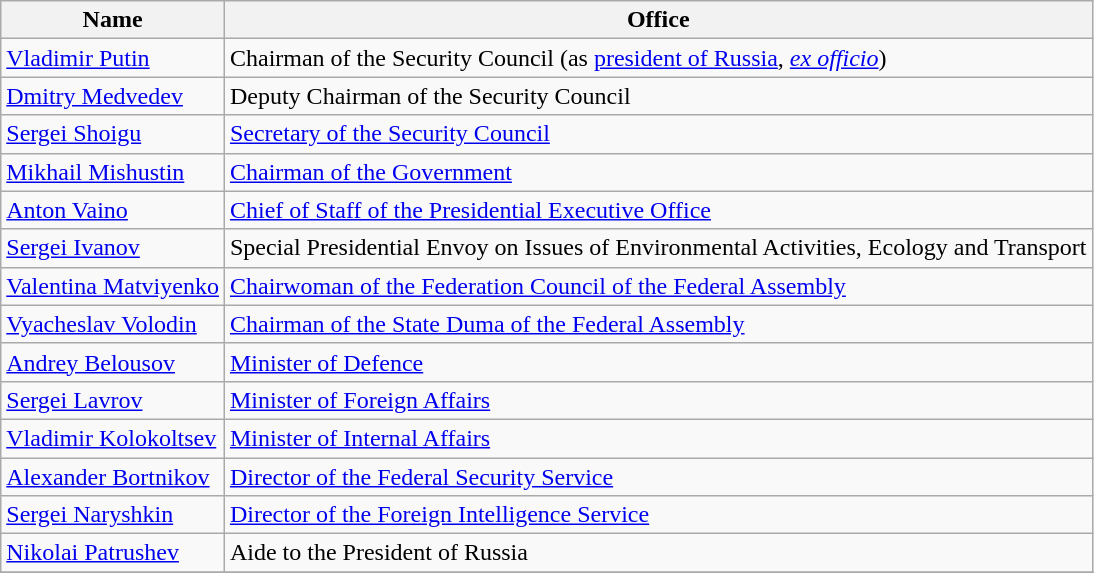<table Ständige Mitglieder (Stand Mai 2012)| class="wikitable">
<tr>
<th>Name</th>
<th>Office</th>
</tr>
<tr>
<td><a href='#'>Vladimir Putin</a></td>
<td>Chairman of the Security Council (as <a href='#'>president of Russia</a>, <em><a href='#'>ex officio</a></em>)</td>
</tr>
<tr>
<td><a href='#'>Dmitry Medvedev</a></td>
<td>Deputy Chairman of the Security Council</td>
</tr>
<tr>
<td><a href='#'>Sergei Shoigu</a></td>
<td><a href='#'>Secretary of the Security Council</a></td>
</tr>
<tr>
<td><a href='#'>Mikhail Mishustin</a></td>
<td><a href='#'>Chairman of the Government</a></td>
</tr>
<tr>
<td><a href='#'>Anton Vaino</a></td>
<td><a href='#'>Chief of Staff of the Presidential Executive Office</a></td>
</tr>
<tr>
<td><a href='#'>Sergei Ivanov</a></td>
<td>Special Presidential Envoy on Issues of Environmental Activities, Ecology and Transport</td>
</tr>
<tr>
<td><a href='#'>Valentina Matviyenko</a></td>
<td><a href='#'>Chairwoman of the Federation Council of the Federal Assembly</a></td>
</tr>
<tr>
<td><a href='#'>Vyacheslav Volodin</a></td>
<td><a href='#'>Chairman of the State Duma of the Federal Assembly</a></td>
</tr>
<tr>
<td><a href='#'>Andrey Belousov</a></td>
<td><a href='#'>Minister of Defence</a></td>
</tr>
<tr>
<td><a href='#'>Sergei Lavrov</a></td>
<td><a href='#'>Minister of Foreign Affairs</a></td>
</tr>
<tr>
<td><a href='#'>Vladimir Kolokoltsev</a></td>
<td><a href='#'>Minister of Internal Affairs</a></td>
</tr>
<tr>
<td><a href='#'>Alexander Bortnikov</a></td>
<td><a href='#'>Director of the Federal Security Service</a></td>
</tr>
<tr>
<td><a href='#'>Sergei Naryshkin</a></td>
<td><a href='#'>Director of the Foreign Intelligence Service</a></td>
</tr>
<tr>
<td><a href='#'>Nikolai Patrushev</a></td>
<td>Aide to the President of Russia</td>
</tr>
<tr>
</tr>
</table>
